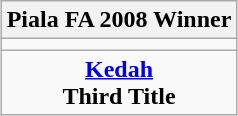<table class="wikitable" style="text-align: center; margin: 0 auto;">
<tr>
<th>Piala FA 2008 Winner</th>
</tr>
<tr>
<td></td>
</tr>
<tr>
<td><strong><a href='#'>Kedah</a></strong><br><strong>Third Title</strong></td>
</tr>
</table>
